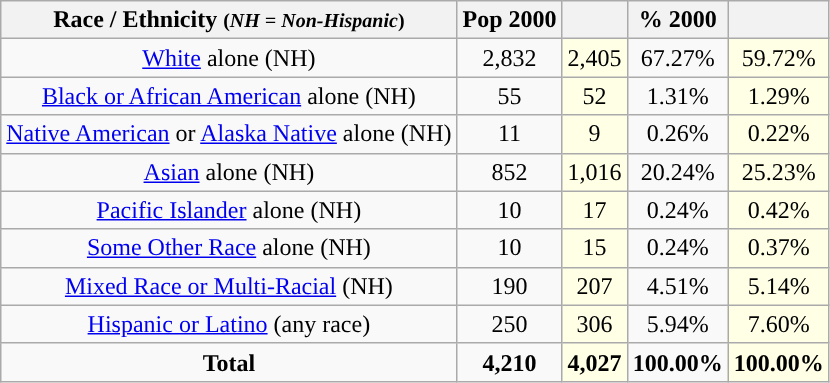<table class="wikitable" style="text-align:center;">
<tr>
<th>Race / Ethnicity <small>(<em>NH = Non-Hispanic</em>)</small></th>
<th>Pop 2000</th>
<th></th>
<th>% 2000</th>
<th></th>
</tr>
<tr>
<td><a href='#'>White</a> alone (NH)</td>
<td>2,832</td>
<td style='background: #ffffe6;'>2,405</td>
<td>67.27%</td>
<td style='background: #ffffe6;'>59.72%</td>
</tr>
<tr>
<td><a href='#'>Black or African American</a> alone (NH)</td>
<td>55</td>
<td style='background: #ffffe6;'>52</td>
<td>1.31%</td>
<td style='background: #ffffe6;'>1.29%</td>
</tr>
<tr>
<td><a href='#'>Native American</a> or <a href='#'>Alaska Native</a> alone (NH)</td>
<td>11</td>
<td style='background: #ffffe6;'>9</td>
<td>0.26%</td>
<td style='background: #ffffe6;'>0.22%</td>
</tr>
<tr>
<td><a href='#'>Asian</a> alone (NH)</td>
<td>852</td>
<td style='background: #ffffe6;'>1,016</td>
<td>20.24%</td>
<td style='background: #ffffe6;'>25.23%</td>
</tr>
<tr>
<td><a href='#'>Pacific Islander</a> alone (NH)</td>
<td>10</td>
<td style='background: #ffffe6;'>17</td>
<td>0.24%</td>
<td style='background: #ffffe6;'>0.42%</td>
</tr>
<tr>
<td><a href='#'>Some Other Race</a> alone (NH)</td>
<td>10</td>
<td style='background: #ffffe6;'>15</td>
<td>0.24%</td>
<td style='background: #ffffe6;'>0.37%</td>
</tr>
<tr>
<td><a href='#'>Mixed Race or Multi-Racial</a> (NH)</td>
<td>190</td>
<td style='background: #ffffe6;'>207</td>
<td>4.51%</td>
<td style='background: #ffffe6;'>5.14%</td>
</tr>
<tr>
<td><a href='#'>Hispanic or Latino</a> (any race)</td>
<td>250</td>
<td style='background: #ffffe6;'>306</td>
<td>5.94%</td>
<td style='background: #ffffe6;'>7.60%</td>
</tr>
<tr>
<td><strong>Total</strong></td>
<td><strong>4,210</strong></td>
<td style='background: #ffffe6;'><strong>4,027</strong></td>
<td><strong>100.00%</strong></td>
<td style='background: #ffffe6;'><strong>100.00%</strong></td>
</tr>
</table>
